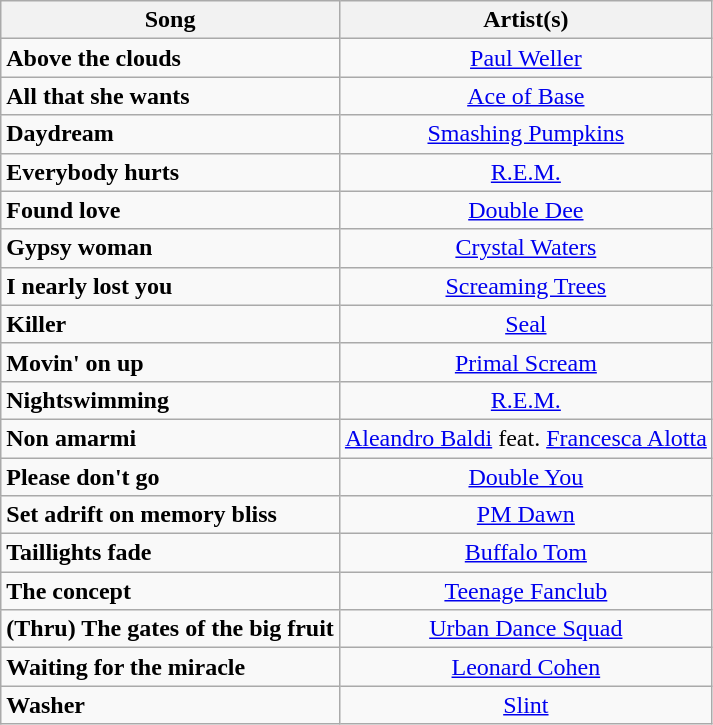<table class="wikitable">
<tr>
<th align=left>Song</th>
<th align=center>Artist(s)</th>
</tr>
<tr>
<td align=left><strong>Above the clouds</strong></td>
<td align=center><a href='#'>Paul Weller</a></td>
</tr>
<tr>
<td align=left><strong>All that she wants</strong></td>
<td align=center><a href='#'>Ace of Base</a></td>
</tr>
<tr>
<td align=left><strong>Daydream</strong></td>
<td align=center><a href='#'>Smashing Pumpkins</a></td>
</tr>
<tr>
<td align=left><strong>Everybody hurts</strong></td>
<td align=center><a href='#'>R.E.M.</a></td>
</tr>
<tr>
<td align=left><strong>Found love</strong></td>
<td align=center><a href='#'>Double Dee</a></td>
</tr>
<tr>
<td align=left><strong>Gypsy woman</strong></td>
<td align=center><a href='#'>Crystal Waters</a></td>
</tr>
<tr>
<td align=left><strong>I nearly lost you</strong></td>
<td align=center><a href='#'>Screaming Trees</a></td>
</tr>
<tr>
<td align=left><strong>Killer</strong></td>
<td align=center><a href='#'>Seal</a></td>
</tr>
<tr>
<td align=left><strong>Movin' on up</strong></td>
<td align=center><a href='#'>Primal Scream</a></td>
</tr>
<tr>
<td align=left><strong>Nightswimming</strong></td>
<td align=center><a href='#'>R.E.M.</a></td>
</tr>
<tr>
<td align=left><strong>Non amarmi</strong></td>
<td align=center><a href='#'>Aleandro Baldi</a> feat. <a href='#'>Francesca Alotta</a></td>
</tr>
<tr>
<td align=left><strong>Please don't go</strong></td>
<td align=center><a href='#'>Double You</a></td>
</tr>
<tr>
<td align=left><strong>Set adrift on memory bliss</strong></td>
<td align=center><a href='#'>PM Dawn</a></td>
</tr>
<tr>
<td align=left><strong>Taillights fade</strong></td>
<td align=center><a href='#'>Buffalo Tom</a></td>
</tr>
<tr>
<td align=left><strong>The concept</strong></td>
<td align=center><a href='#'>Teenage Fanclub</a></td>
</tr>
<tr>
<td align=left><strong>(Thru) The gates of the big fruit</strong></td>
<td align=center><a href='#'>Urban Dance Squad</a></td>
</tr>
<tr>
<td align=left><strong>Waiting for the miracle</strong></td>
<td align=center><a href='#'>Leonard Cohen</a></td>
</tr>
<tr>
<td align=left><strong>Washer</strong></td>
<td align=center><a href='#'>Slint</a></td>
</tr>
</table>
